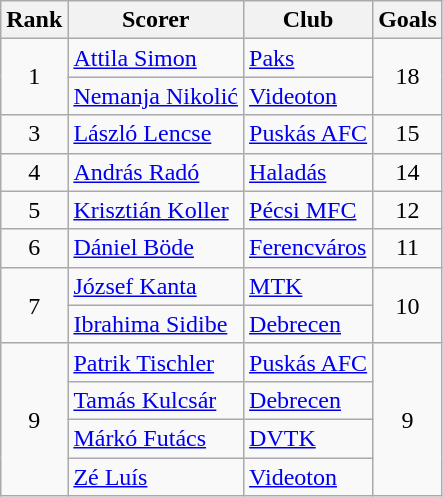<table class="wikitable" style="text-align:center; white-space:nowrap;">
<tr>
<th>Rank</th>
<th>Scorer</th>
<th>Club</th>
<th>Goals</th>
</tr>
<tr>
<td rowspan="2">1</td>
<td align="left"> <a href='#'>Attila Simon</a></td>
<td align="left"><a href='#'>Paks</a></td>
<td rowspan="2">18</td>
</tr>
<tr>
<td align="left"> <a href='#'>Nemanja Nikolić</a></td>
<td align="left"><a href='#'>Videoton</a></td>
</tr>
<tr>
<td rowspan="1">3</td>
<td align="left"> <a href='#'>László Lencse</a></td>
<td align="left"><a href='#'>Puskás AFC</a></td>
<td rowspan="1">15</td>
</tr>
<tr>
<td rowspan="1">4</td>
<td align="left"> <a href='#'>András Radó</a></td>
<td align="left"><a href='#'>Haladás</a></td>
<td rowspan="1">14</td>
</tr>
<tr>
<td rowspan="1">5</td>
<td align="left"> <a href='#'>Krisztián Koller</a></td>
<td align="left"><a href='#'>Pécsi MFC</a></td>
<td rowspan="1">12</td>
</tr>
<tr>
<td rowspan="1">6</td>
<td align="left"> <a href='#'>Dániel Böde</a></td>
<td align="left"><a href='#'>Ferencváros</a></td>
<td rowspan="1">11</td>
</tr>
<tr>
<td rowspan="2">7</td>
<td align="left"> <a href='#'>József Kanta</a></td>
<td align="left"><a href='#'>MTK</a></td>
<td rowspan="2">10</td>
</tr>
<tr>
<td align="left"> <a href='#'>Ibrahima Sidibe</a></td>
<td align="left"><a href='#'>Debrecen</a></td>
</tr>
<tr>
<td rowspan="4">9</td>
<td align="left"> <a href='#'>Patrik Tischler</a></td>
<td align="left"><a href='#'>Puskás AFC</a></td>
<td rowspan="4">9</td>
</tr>
<tr>
<td align="left"> <a href='#'>Tamás Kulcsár</a></td>
<td align="left"><a href='#'>Debrecen</a></td>
</tr>
<tr>
<td align="left"> <a href='#'>Márkó Futács</a></td>
<td align="left"><a href='#'>DVTK</a></td>
</tr>
<tr>
<td align="left"> <a href='#'>Zé Luís</a></td>
<td align="left"><a href='#'>Videoton</a></td>
</tr>
</table>
